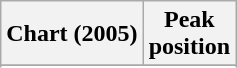<table class="wikitable sortable">
<tr>
<th align="left">Chart (2005)</th>
<th align="left">Peak<br>position</th>
</tr>
<tr>
</tr>
<tr>
</tr>
<tr>
</tr>
</table>
